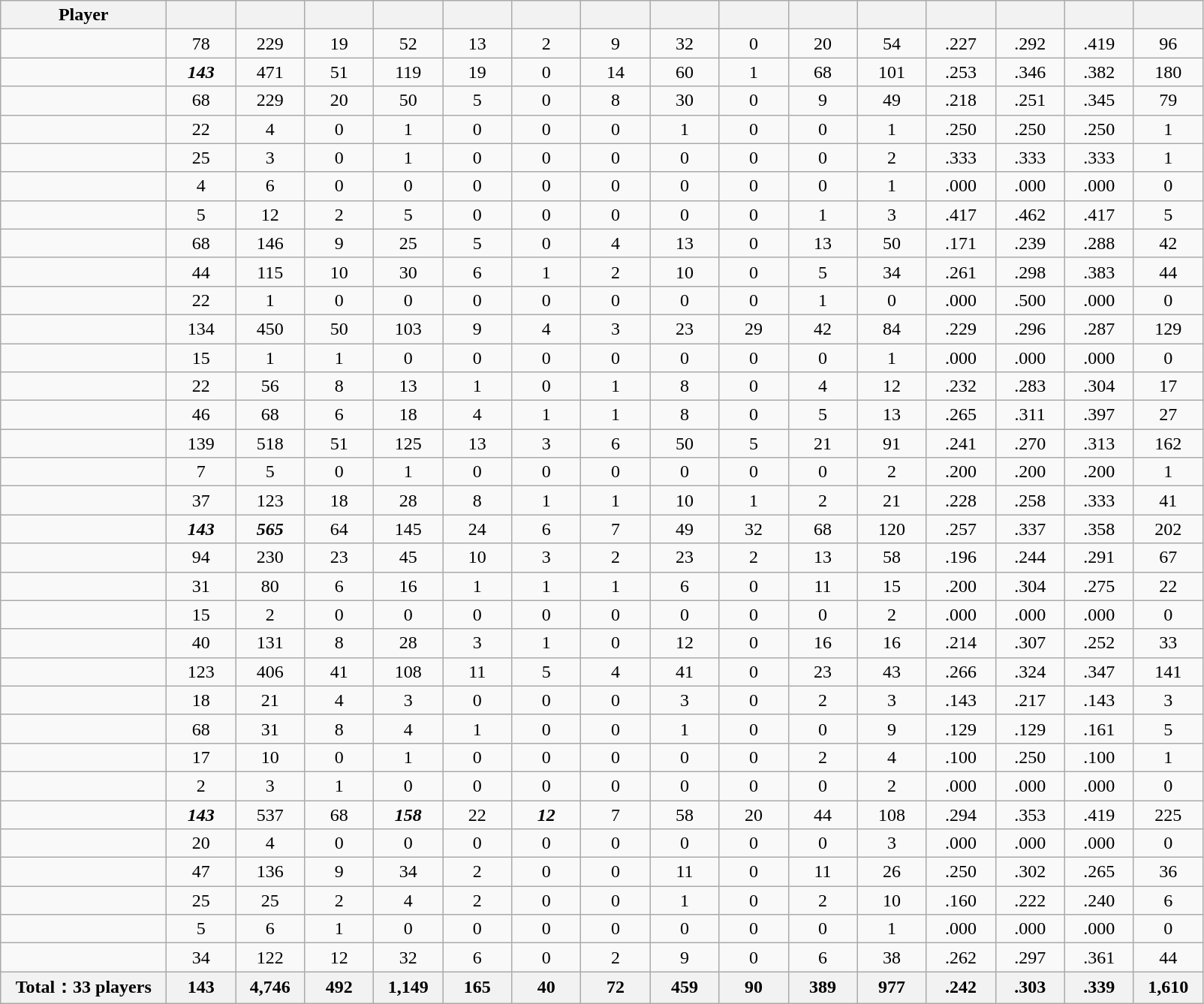<table class="wikitable sortable" style="text-align:center;">
<tr>
<th width="12%">Player</th>
<th width="5%"><a href='#'></a></th>
<th width="5%"><a href='#'></a></th>
<th width="5%"><a href='#'></a></th>
<th width="5%"><a href='#'></a></th>
<th width="5%"><a href='#'></a></th>
<th width="5%"><a href='#'></a></th>
<th width="5%"><a href='#'></a></th>
<th width="5%"><a href='#'></a></th>
<th width="5%"><a href='#'></a></th>
<th width="5%"><a href='#'></a></th>
<th width="5%"><a href='#'></a></th>
<th width="5%"><a href='#'></a></th>
<th width="5%"><a href='#'></a></th>
<th width="5%"><a href='#'></a></th>
<th width="5%"><a href='#'></a></th>
</tr>
<tr>
<td align="left"></td>
<td>78</td>
<td>229</td>
<td>19</td>
<td>52</td>
<td>13</td>
<td>2</td>
<td>9</td>
<td>32</td>
<td>0</td>
<td>20</td>
<td>54</td>
<td>.227</td>
<td>.292</td>
<td>.419</td>
<td>96</td>
</tr>
<tr>
<td align="left"></td>
<td><strong><em>143</em></strong></td>
<td>471</td>
<td>51</td>
<td>119</td>
<td>19</td>
<td>0</td>
<td>14</td>
<td>60</td>
<td>1</td>
<td>68</td>
<td>101</td>
<td>.253</td>
<td>.346</td>
<td>.382</td>
<td>180</td>
</tr>
<tr>
<td align="left"></td>
<td>68</td>
<td>229</td>
<td>20</td>
<td>50</td>
<td>5</td>
<td>0</td>
<td>8</td>
<td>30</td>
<td>0</td>
<td>9</td>
<td>49</td>
<td>.218</td>
<td>.251</td>
<td>.345</td>
<td>79</td>
</tr>
<tr>
<td align="left"></td>
<td>22</td>
<td>4</td>
<td>0</td>
<td>1</td>
<td>0</td>
<td>0</td>
<td>0</td>
<td>1</td>
<td>0</td>
<td>0</td>
<td>1</td>
<td>.250</td>
<td>.250</td>
<td>.250</td>
<td>1</td>
</tr>
<tr>
<td align="left"></td>
<td>25</td>
<td>3</td>
<td>0</td>
<td>1</td>
<td>0</td>
<td>0</td>
<td>0</td>
<td>0</td>
<td>0</td>
<td>0</td>
<td>2</td>
<td>.333</td>
<td>.333</td>
<td>.333</td>
<td>1</td>
</tr>
<tr>
<td align="left"></td>
<td>4</td>
<td>6</td>
<td>0</td>
<td>0</td>
<td>0</td>
<td>0</td>
<td>0</td>
<td>0</td>
<td>0</td>
<td>0</td>
<td>1</td>
<td>.000</td>
<td>.000</td>
<td>.000</td>
<td>0</td>
</tr>
<tr>
<td align="left"></td>
<td>5</td>
<td>12</td>
<td>2</td>
<td>5</td>
<td>0</td>
<td>0</td>
<td>0</td>
<td>0</td>
<td>0</td>
<td>1</td>
<td>3</td>
<td>.417</td>
<td>.462</td>
<td>.417</td>
<td>5</td>
</tr>
<tr>
<td align="left"></td>
<td>68</td>
<td>146</td>
<td>9</td>
<td>25</td>
<td>5</td>
<td>0</td>
<td>4</td>
<td>13</td>
<td>0</td>
<td>13</td>
<td>50</td>
<td>.171</td>
<td>.239</td>
<td>.288</td>
<td>42</td>
</tr>
<tr>
<td align="left"></td>
<td>44</td>
<td>115</td>
<td>10</td>
<td>30</td>
<td>6</td>
<td>1</td>
<td>2</td>
<td>10</td>
<td>0</td>
<td>5</td>
<td>34</td>
<td>.261</td>
<td>.298</td>
<td>.383</td>
<td>44</td>
</tr>
<tr>
<td align="left"></td>
<td>22</td>
<td>1</td>
<td>0</td>
<td>0</td>
<td>0</td>
<td>0</td>
<td>0</td>
<td>0</td>
<td>0</td>
<td>1</td>
<td>0</td>
<td>.000</td>
<td>.500</td>
<td>.000</td>
<td>0</td>
</tr>
<tr>
<td align="left"></td>
<td>134</td>
<td>450</td>
<td>50</td>
<td>103</td>
<td>9</td>
<td>4</td>
<td>3</td>
<td>23</td>
<td>29</td>
<td>42</td>
<td>84</td>
<td>.229</td>
<td>.296</td>
<td>.287</td>
<td>129</td>
</tr>
<tr>
<td align="left"></td>
<td>15</td>
<td>1</td>
<td>1</td>
<td>0</td>
<td>0</td>
<td>0</td>
<td>0</td>
<td>0</td>
<td>0</td>
<td>0</td>
<td>1</td>
<td>.000</td>
<td>.000</td>
<td>.000</td>
<td>0</td>
</tr>
<tr>
<td align="left"></td>
<td>22</td>
<td>56</td>
<td>8</td>
<td>13</td>
<td>1</td>
<td>0</td>
<td>1</td>
<td>8</td>
<td>0</td>
<td>4</td>
<td>12</td>
<td>.232</td>
<td>.283</td>
<td>.304</td>
<td>17</td>
</tr>
<tr>
<td align="left"></td>
<td>46</td>
<td>68</td>
<td>6</td>
<td>18</td>
<td>4</td>
<td>1</td>
<td>1</td>
<td>8</td>
<td>0</td>
<td>5</td>
<td>13</td>
<td>.265</td>
<td>.311</td>
<td>.397</td>
<td>27</td>
</tr>
<tr>
<td align="left"></td>
<td>139</td>
<td>518</td>
<td>51</td>
<td>125</td>
<td>13</td>
<td>3</td>
<td>6</td>
<td>50</td>
<td>5</td>
<td>21</td>
<td>91</td>
<td>.241</td>
<td>.270</td>
<td>.313</td>
<td>162</td>
</tr>
<tr>
<td align="left"></td>
<td>7</td>
<td>5</td>
<td>0</td>
<td>1</td>
<td>0</td>
<td>0</td>
<td>0</td>
<td>0</td>
<td>0</td>
<td>0</td>
<td>2</td>
<td>.200</td>
<td>.200</td>
<td>.200</td>
<td>1</td>
</tr>
<tr>
<td align="left"></td>
<td>37</td>
<td>123</td>
<td>18</td>
<td>28</td>
<td>8</td>
<td>1</td>
<td>1</td>
<td>10</td>
<td>1</td>
<td>2</td>
<td>21</td>
<td>.228</td>
<td>.258</td>
<td>.333</td>
<td>41</td>
</tr>
<tr>
<td align="left"></td>
<td><strong><em>143</em></strong></td>
<td><strong><em>565</em></strong></td>
<td>64</td>
<td>145</td>
<td>24</td>
<td>6</td>
<td>7</td>
<td>49</td>
<td>32</td>
<td>68</td>
<td>120</td>
<td>.257</td>
<td>.337</td>
<td>.358</td>
<td>202</td>
</tr>
<tr>
<td align="left"></td>
<td>94</td>
<td>230</td>
<td>23</td>
<td>45</td>
<td>10</td>
<td>3</td>
<td>2</td>
<td>23</td>
<td>2</td>
<td>13</td>
<td>58</td>
<td>.196</td>
<td>.244</td>
<td>.291</td>
<td>67</td>
</tr>
<tr>
<td align="left"></td>
<td>31</td>
<td>80</td>
<td>6</td>
<td>16</td>
<td>1</td>
<td>1</td>
<td>1</td>
<td>6</td>
<td>0</td>
<td>11</td>
<td>15</td>
<td>.200</td>
<td>.304</td>
<td>.275</td>
<td>22</td>
</tr>
<tr>
<td align="left"></td>
<td>15</td>
<td>2</td>
<td>0</td>
<td>0</td>
<td>0</td>
<td>0</td>
<td>0</td>
<td>0</td>
<td>0</td>
<td>0</td>
<td>2</td>
<td>.000</td>
<td>.000</td>
<td>.000</td>
<td>0</td>
</tr>
<tr>
<td align="left"></td>
<td>40</td>
<td>131</td>
<td>8</td>
<td>28</td>
<td>3</td>
<td>1</td>
<td>0</td>
<td>12</td>
<td>0</td>
<td>16</td>
<td>16</td>
<td>.214</td>
<td>.307</td>
<td>.252</td>
<td>33</td>
</tr>
<tr>
<td align="left"></td>
<td>123</td>
<td>406</td>
<td>41</td>
<td>108</td>
<td>11</td>
<td>5</td>
<td>4</td>
<td>41</td>
<td>0</td>
<td>23</td>
<td>43</td>
<td>.266</td>
<td>.324</td>
<td>.347</td>
<td>141</td>
</tr>
<tr>
<td align="left"></td>
<td>18</td>
<td>21</td>
<td>4</td>
<td>3</td>
<td>0</td>
<td>0</td>
<td>0</td>
<td>3</td>
<td>0</td>
<td>2</td>
<td>3</td>
<td>.143</td>
<td>.217</td>
<td>.143</td>
<td>3</td>
</tr>
<tr>
<td align="left"></td>
<td>68</td>
<td>31</td>
<td>8</td>
<td>4</td>
<td>1</td>
<td>0</td>
<td>0</td>
<td>1</td>
<td>0</td>
<td>0</td>
<td>9</td>
<td>.129</td>
<td>.129</td>
<td>.161</td>
<td>5</td>
</tr>
<tr>
<td align="left"></td>
<td>17</td>
<td>10</td>
<td>0</td>
<td>1</td>
<td>0</td>
<td>0</td>
<td>0</td>
<td>0</td>
<td>0</td>
<td>2</td>
<td>4</td>
<td>.100</td>
<td>.250</td>
<td>.100</td>
<td>1</td>
</tr>
<tr>
<td align="left"></td>
<td>2</td>
<td>3</td>
<td>1</td>
<td>0</td>
<td>0</td>
<td>0</td>
<td>0</td>
<td>0</td>
<td>0</td>
<td>0</td>
<td>2</td>
<td>.000</td>
<td>.000</td>
<td>.000</td>
<td>0</td>
</tr>
<tr>
<td align="left"></td>
<td><strong><em>143</em></strong></td>
<td>537</td>
<td>68</td>
<td><strong><em>158</em></strong></td>
<td>22</td>
<td><strong><em>12</em></strong></td>
<td>7</td>
<td>58</td>
<td>20</td>
<td>44</td>
<td>108</td>
<td>.294</td>
<td>.353</td>
<td>.419</td>
<td>225</td>
</tr>
<tr>
<td align="left"></td>
<td>20</td>
<td>4</td>
<td>0</td>
<td>0</td>
<td>0</td>
<td>0</td>
<td>0</td>
<td>0</td>
<td>0</td>
<td>0</td>
<td>3</td>
<td>.000</td>
<td>.000</td>
<td>.000</td>
<td>0</td>
</tr>
<tr>
<td align="left"></td>
<td>47</td>
<td>136</td>
<td>9</td>
<td>34</td>
<td>2</td>
<td>0</td>
<td>0</td>
<td>11</td>
<td>0</td>
<td>11</td>
<td>26</td>
<td>.250</td>
<td>.302</td>
<td>.265</td>
<td>36</td>
</tr>
<tr>
<td align="left"></td>
<td>25</td>
<td>25</td>
<td>2</td>
<td>4</td>
<td>2</td>
<td>0</td>
<td>0</td>
<td>1</td>
<td>0</td>
<td>2</td>
<td>10</td>
<td>.160</td>
<td>.222</td>
<td>.240</td>
<td>6</td>
</tr>
<tr>
<td align="left"></td>
<td>5</td>
<td>6</td>
<td>1</td>
<td>0</td>
<td>0</td>
<td>0</td>
<td>0</td>
<td>0</td>
<td>0</td>
<td>0</td>
<td>1</td>
<td>.000</td>
<td>.000</td>
<td>.000</td>
<td>0</td>
</tr>
<tr>
<td align="left"></td>
<td>34</td>
<td>122</td>
<td>12</td>
<td>32</td>
<td>6</td>
<td>0</td>
<td>2</td>
<td>9</td>
<td>0</td>
<td>6</td>
<td>38</td>
<td>.262</td>
<td>.297</td>
<td>.361</td>
<td>44</td>
</tr>
<tr>
<th>Total：33 players</th>
<th>143</th>
<th>4,746</th>
<th>492</th>
<th>1,149</th>
<th>165</th>
<th>40</th>
<th>72</th>
<th>459</th>
<th>90</th>
<th>389</th>
<th>977</th>
<th>.242</th>
<th>.303</th>
<th>.339</th>
<th>1,610</th>
</tr>
</table>
